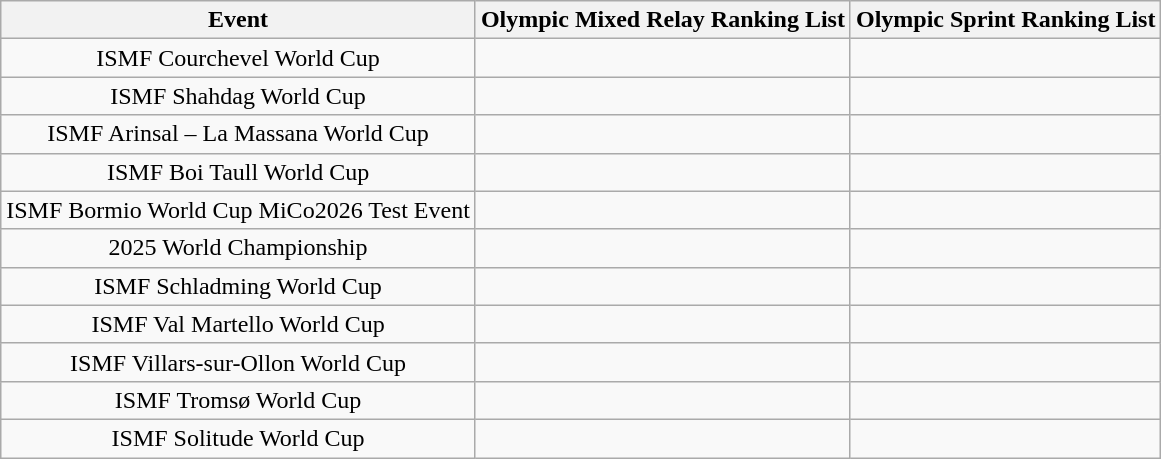<table class="wikitable" style="text-align:center;">
<tr>
<th>Event</th>
<th>Olympic Mixed Relay Ranking List</th>
<th>Olympic Sprint Ranking List</th>
</tr>
<tr>
<td>ISMF Courchevel World Cup</td>
<td></td>
<td></td>
</tr>
<tr>
<td>ISMF Shahdag World Cup</td>
<td></td>
<td></td>
</tr>
<tr>
<td>ISMF Arinsal – La Massana World Cup</td>
<td></td>
<td></td>
</tr>
<tr>
<td>ISMF Boi Taull World Cup</td>
<td></td>
<td></td>
</tr>
<tr>
<td>ISMF Bormio World Cup MiCo2026 Test Event</td>
<td></td>
<td></td>
</tr>
<tr>
<td>2025 World Championship</td>
<td></td>
<td></td>
</tr>
<tr>
<td>ISMF Schladming World Cup</td>
<td></td>
<td></td>
</tr>
<tr>
<td>ISMF Val Martello World Cup</td>
<td></td>
<td></td>
</tr>
<tr>
<td>ISMF Villars-sur-Ollon World Cup</td>
<td></td>
<td></td>
</tr>
<tr>
<td>ISMF Tromsø World Cup</td>
<td></td>
<td></td>
</tr>
<tr>
<td>ISMF Solitude World Cup</td>
<td></td>
<td></td>
</tr>
</table>
